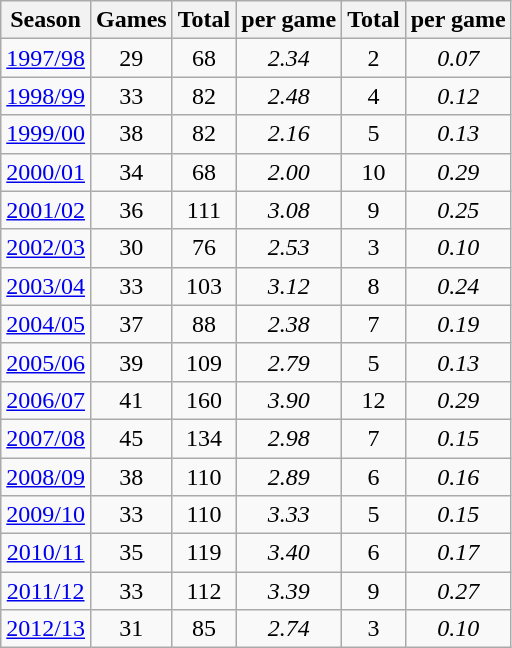<table class="wikitable" style="text-align:center">
<tr>
<th>Season</th>
<th>Games</th>
<th>Total </th>
<th> per game</th>
<th>Total </th>
<th> per game</th>
</tr>
<tr>
<td><a href='#'>1997/98</a></td>
<td>29</td>
<td>68</td>
<td><em>2.34</em></td>
<td>2</td>
<td><em>0.07</em></td>
</tr>
<tr>
<td><a href='#'>1998/99</a></td>
<td>33</td>
<td>82</td>
<td><em>2.48</em></td>
<td>4</td>
<td><em>0.12</em></td>
</tr>
<tr>
<td><a href='#'>1999/00</a></td>
<td>38</td>
<td>82</td>
<td><em>2.16</em></td>
<td>5</td>
<td><em>0.13</em></td>
</tr>
<tr>
<td><a href='#'>2000/01</a></td>
<td>34</td>
<td>68</td>
<td><em>2.00</em></td>
<td>10</td>
<td><em>0.29</em></td>
</tr>
<tr>
<td><a href='#'>2001/02</a></td>
<td>36</td>
<td>111</td>
<td><em>3.08</em></td>
<td>9</td>
<td><em>0.25</em></td>
</tr>
<tr>
<td><a href='#'>2002/03</a></td>
<td>30</td>
<td>76</td>
<td><em>2.53</em></td>
<td>3</td>
<td><em>0.10</em></td>
</tr>
<tr>
<td><a href='#'>2003/04</a></td>
<td>33</td>
<td>103</td>
<td><em>3.12</em></td>
<td>8</td>
<td><em>0.24</em></td>
</tr>
<tr>
<td><a href='#'>2004/05</a></td>
<td>37</td>
<td>88</td>
<td><em>2.38</em></td>
<td>7</td>
<td><em>0.19</em></td>
</tr>
<tr>
<td><a href='#'>2005/06</a></td>
<td>39</td>
<td>109</td>
<td><em>2.79</em></td>
<td>5</td>
<td><em>0.13</em></td>
</tr>
<tr>
<td><a href='#'>2006/07</a></td>
<td>41</td>
<td>160</td>
<td><em>3.90</em></td>
<td>12</td>
<td><em>0.29</em></td>
</tr>
<tr>
<td><a href='#'>2007/08</a></td>
<td>45</td>
<td>134</td>
<td><em>2.98</em></td>
<td>7</td>
<td><em>0.15</em></td>
</tr>
<tr>
<td><a href='#'>2008/09</a></td>
<td>38</td>
<td>110</td>
<td><em>2.89</em></td>
<td>6</td>
<td><em>0.16</em></td>
</tr>
<tr>
<td><a href='#'>2009/10</a></td>
<td>33</td>
<td>110</td>
<td><em>3.33</em></td>
<td>5</td>
<td><em>0.15</em></td>
</tr>
<tr>
<td><a href='#'>2010/11</a></td>
<td>35</td>
<td>119</td>
<td><em>3.40</em></td>
<td>6</td>
<td><em>0.17</em></td>
</tr>
<tr>
<td><a href='#'>2011/12</a></td>
<td>33</td>
<td>112</td>
<td><em>3.39</em></td>
<td>9</td>
<td><em>0.27</em></td>
</tr>
<tr>
<td><a href='#'>2012/13</a></td>
<td>31</td>
<td>85</td>
<td><em>2.74</em></td>
<td>3</td>
<td><em>0.10</em></td>
</tr>
</table>
